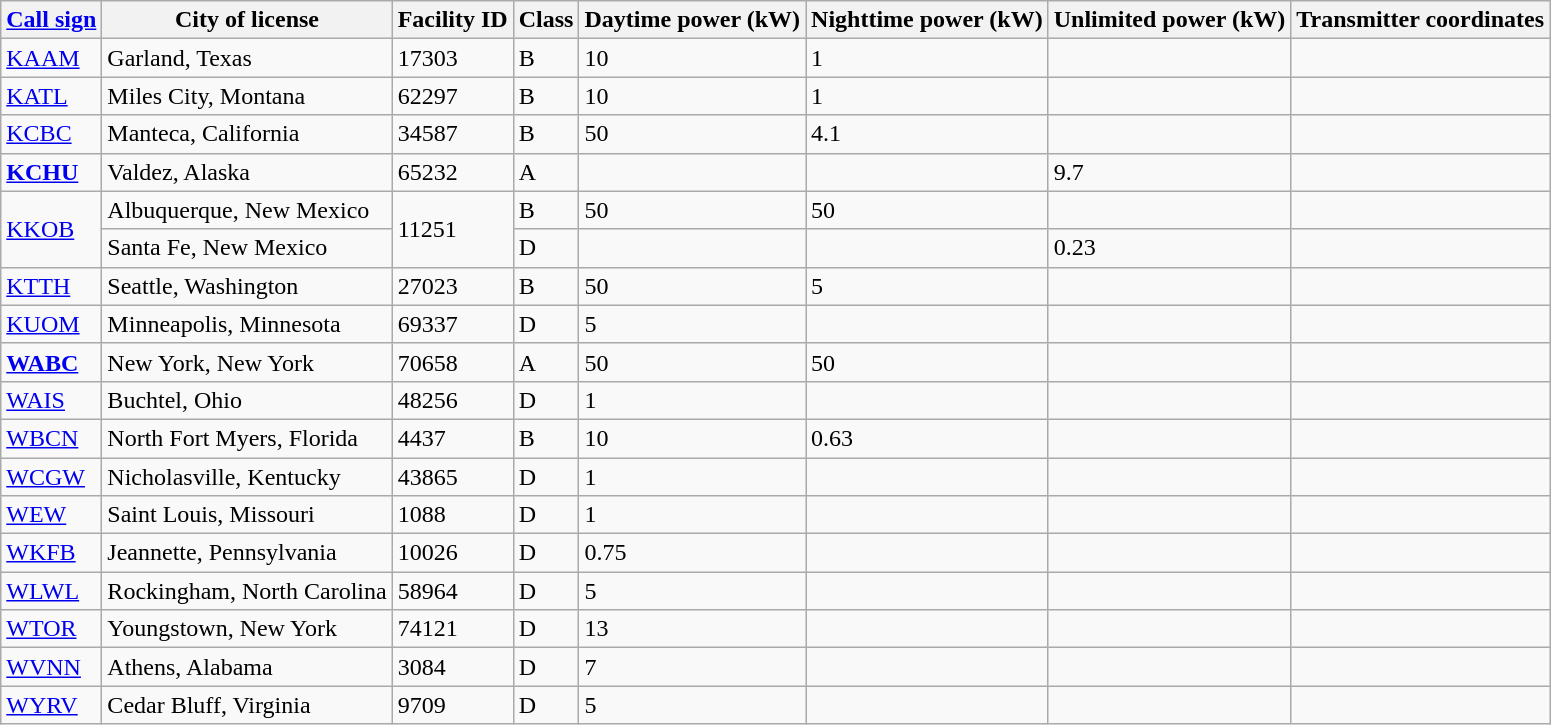<table class="wikitable sortable">
<tr>
<th><a href='#'>Call sign</a></th>
<th>City of license</th>
<th>Facility ID</th>
<th>Class</th>
<th>Daytime power (kW)</th>
<th>Nighttime power (kW)</th>
<th>Unlimited power (kW)</th>
<th>Transmitter coordinates</th>
</tr>
<tr>
<td><a href='#'>KAAM</a></td>
<td>Garland, Texas</td>
<td>17303</td>
<td>B</td>
<td>10</td>
<td>1</td>
<td></td>
<td></td>
</tr>
<tr>
<td><a href='#'>KATL</a></td>
<td>Miles City, Montana</td>
<td>62297</td>
<td>B</td>
<td>10</td>
<td>1</td>
<td></td>
<td></td>
</tr>
<tr>
<td><a href='#'>KCBC</a></td>
<td>Manteca, California</td>
<td>34587</td>
<td>B</td>
<td>50</td>
<td>4.1</td>
<td></td>
<td></td>
</tr>
<tr>
<td><strong><a href='#'>KCHU</a></strong></td>
<td>Valdez, Alaska</td>
<td>65232</td>
<td>A</td>
<td></td>
<td></td>
<td>9.7</td>
<td></td>
</tr>
<tr>
<td rowspan=2><a href='#'>KKOB</a></td>
<td>Albuquerque, New Mexico</td>
<td rowspan=2>11251</td>
<td>B</td>
<td>50</td>
<td>50</td>
<td></td>
<td></td>
</tr>
<tr>
<td>Santa Fe, New Mexico</td>
<td>D</td>
<td></td>
<td></td>
<td>0.23</td>
<td></td>
</tr>
<tr>
<td><a href='#'>KTTH</a></td>
<td>Seattle, Washington</td>
<td>27023</td>
<td>B</td>
<td>50</td>
<td>5</td>
<td></td>
<td></td>
</tr>
<tr>
<td><a href='#'>KUOM</a></td>
<td>Minneapolis, Minnesota</td>
<td>69337</td>
<td>D</td>
<td>5</td>
<td></td>
<td></td>
<td></td>
</tr>
<tr>
<td><strong><a href='#'>WABC</a></strong></td>
<td>New York, New York</td>
<td>70658</td>
<td>A</td>
<td>50</td>
<td>50</td>
<td></td>
<td></td>
</tr>
<tr>
<td><a href='#'>WAIS</a></td>
<td>Buchtel, Ohio</td>
<td>48256</td>
<td>D</td>
<td>1</td>
<td></td>
<td></td>
<td></td>
</tr>
<tr>
<td><a href='#'>WBCN</a></td>
<td>North Fort Myers, Florida</td>
<td>4437</td>
<td>B</td>
<td>10</td>
<td>0.63</td>
<td></td>
<td></td>
</tr>
<tr>
<td><a href='#'>WCGW</a></td>
<td>Nicholasville, Kentucky</td>
<td>43865</td>
<td>D</td>
<td>1</td>
<td></td>
<td></td>
<td></td>
</tr>
<tr>
<td><a href='#'>WEW</a></td>
<td>Saint Louis, Missouri</td>
<td>1088</td>
<td>D</td>
<td>1</td>
<td></td>
<td></td>
<td></td>
</tr>
<tr>
<td><a href='#'>WKFB</a></td>
<td>Jeannette, Pennsylvania</td>
<td>10026</td>
<td>D</td>
<td>0.75</td>
<td></td>
<td></td>
<td></td>
</tr>
<tr>
<td><a href='#'>WLWL</a></td>
<td>Rockingham, North Carolina</td>
<td>58964</td>
<td>D</td>
<td>5</td>
<td></td>
<td></td>
<td></td>
</tr>
<tr>
<td><a href='#'>WTOR</a></td>
<td>Youngstown, New York</td>
<td>74121</td>
<td>D</td>
<td>13</td>
<td></td>
<td></td>
<td></td>
</tr>
<tr>
<td><a href='#'>WVNN</a></td>
<td>Athens, Alabama</td>
<td>3084</td>
<td>D</td>
<td>7</td>
<td></td>
<td></td>
<td></td>
</tr>
<tr>
<td><a href='#'>WYRV</a></td>
<td>Cedar Bluff, Virginia</td>
<td>9709</td>
<td>D</td>
<td>5</td>
<td></td>
<td></td>
<td></td>
</tr>
</table>
